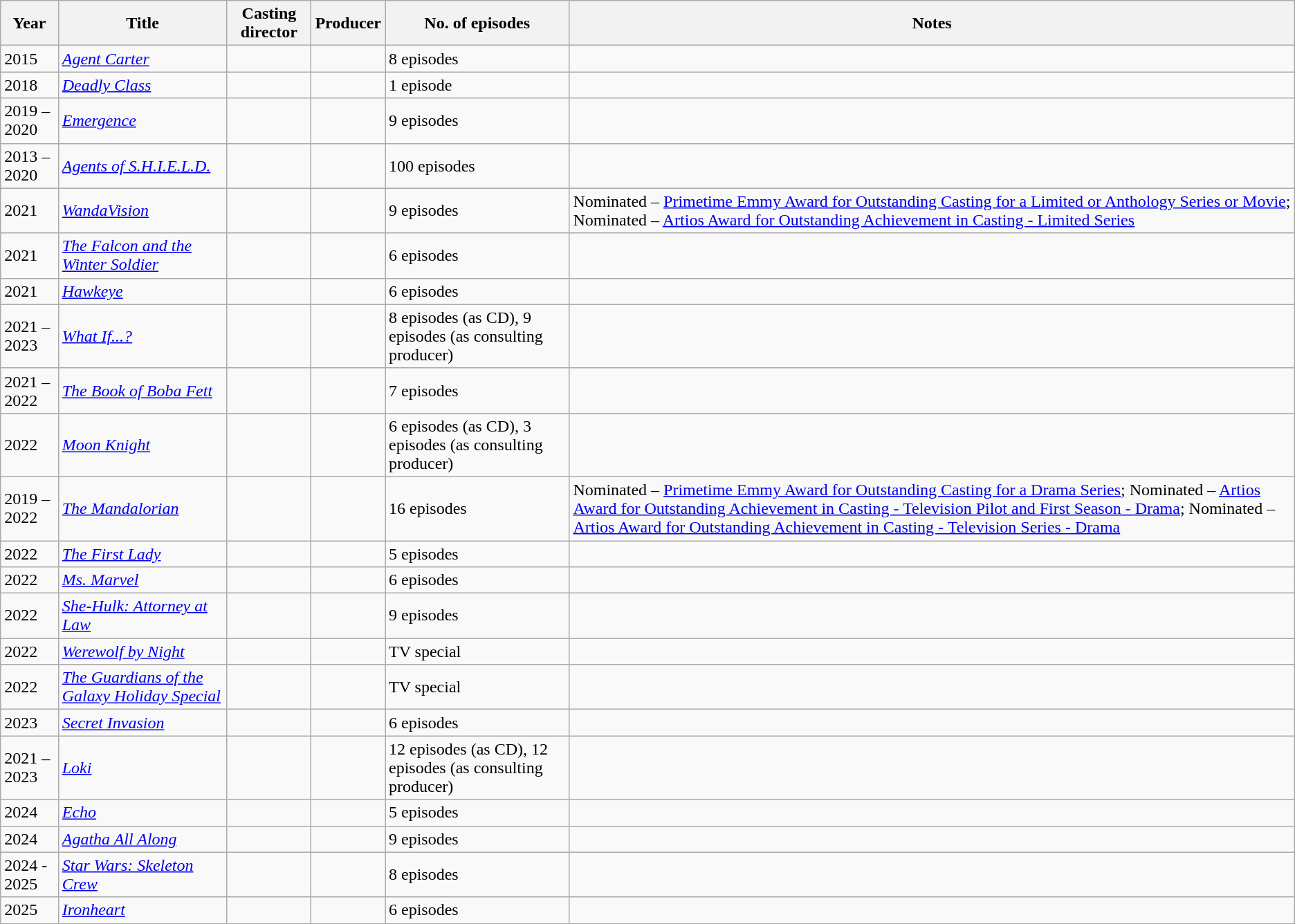<table class="wikitable">
<tr>
<th>Year</th>
<th>Title</th>
<th>Casting director</th>
<th>Producer</th>
<th>No. of episodes</th>
<th>Notes</th>
</tr>
<tr>
<td>2015</td>
<td><em><a href='#'>Agent Carter</a></em></td>
<td></td>
<td></td>
<td>8 episodes</td>
<td></td>
</tr>
<tr>
<td>2018</td>
<td><em><a href='#'>Deadly Class</a></em></td>
<td></td>
<td></td>
<td>1 episode</td>
<td></td>
</tr>
<tr>
<td>2019 – 2020</td>
<td><em><a href='#'>Emergence</a></em></td>
<td></td>
<td></td>
<td>9 episodes</td>
<td></td>
</tr>
<tr>
<td>2013 – 2020</td>
<td><em><a href='#'>Agents of S.H.I.E.L.D.</a></em></td>
<td></td>
<td></td>
<td>100 episodes</td>
<td></td>
</tr>
<tr>
<td>2021</td>
<td><em><a href='#'>WandaVision</a></em></td>
<td></td>
<td></td>
<td>9 episodes</td>
<td>Nominated – <a href='#'>Primetime Emmy Award for Outstanding Casting for a Limited or Anthology Series or Movie</a>; Nominated – <a href='#'>Artios Award for Outstanding Achievement in Casting - Limited Series</a></td>
</tr>
<tr>
<td>2021</td>
<td><em><a href='#'>The Falcon and the Winter Soldier</a></em></td>
<td></td>
<td></td>
<td>6 episodes</td>
<td></td>
</tr>
<tr>
<td>2021</td>
<td><em><a href='#'>Hawkeye</a></em></td>
<td></td>
<td></td>
<td>6 episodes</td>
<td></td>
</tr>
<tr>
<td>2021 – 2023</td>
<td><em><a href='#'>What If...?</a></em></td>
<td></td>
<td></td>
<td>8 episodes (as CD), 9 episodes (as consulting producer)</td>
<td></td>
</tr>
<tr>
<td>2021 – 2022</td>
<td><em><a href='#'>The Book of Boba Fett</a></em></td>
<td></td>
<td></td>
<td>7 episodes</td>
<td></td>
</tr>
<tr>
<td>2022</td>
<td><em><a href='#'>Moon Knight</a></em></td>
<td></td>
<td></td>
<td>6 episodes (as CD), 3 episodes (as consulting producer)</td>
<td></td>
</tr>
<tr>
<td>2019 – 2022</td>
<td><em><a href='#'>The Mandalorian</a></em></td>
<td></td>
<td></td>
<td>16 episodes</td>
<td>Nominated – <a href='#'>Primetime Emmy Award for Outstanding Casting for a Drama Series</a>; Nominated – <a href='#'>Artios Award for Outstanding Achievement in Casting - Television Pilot and First Season - Drama</a>; Nominated – <a href='#'>Artios Award for Outstanding Achievement in Casting - Television Series - Drama</a></td>
</tr>
<tr>
<td>2022</td>
<td><em><a href='#'>The First Lady</a></em></td>
<td></td>
<td></td>
<td>5 episodes</td>
<td></td>
</tr>
<tr>
<td>2022</td>
<td><em><a href='#'>Ms. Marvel</a></em></td>
<td></td>
<td></td>
<td>6 episodes</td>
<td></td>
</tr>
<tr>
<td>2022</td>
<td><em><a href='#'>She-Hulk: Attorney at Law</a></em></td>
<td></td>
<td></td>
<td>9 episodes</td>
<td></td>
</tr>
<tr>
<td>2022</td>
<td><em><a href='#'>Werewolf by Night</a></em></td>
<td></td>
<td></td>
<td>TV special</td>
<td></td>
</tr>
<tr>
<td>2022</td>
<td><em><a href='#'>The Guardians of the Galaxy Holiday Special</a></em></td>
<td></td>
<td></td>
<td>TV special</td>
<td></td>
</tr>
<tr>
<td>2023</td>
<td><em><a href='#'>Secret Invasion</a></em></td>
<td></td>
<td></td>
<td>6 episodes</td>
<td></td>
</tr>
<tr>
<td>2021 – 2023</td>
<td><em><a href='#'>Loki</a></em></td>
<td></td>
<td></td>
<td>12 episodes (as CD), 12 episodes (as consulting producer)</td>
</tr>
<tr>
<td>2024</td>
<td><em><a href='#'>Echo</a></em></td>
<td></td>
<td></td>
<td>5 episodes</td>
<td></td>
</tr>
<tr>
<td>2024</td>
<td><em><a href='#'>Agatha All Along</a></em></td>
<td></td>
<td></td>
<td>9 episodes</td>
<td></td>
</tr>
<tr>
<td>2024 - 2025</td>
<td><em><a href='#'>Star Wars: Skeleton Crew</a></em></td>
<td></td>
<td></td>
<td>8 episodes</td>
<td></td>
</tr>
<tr>
<td>2025</td>
<td><em><a href='#'>Ironheart</a></em></td>
<td></td>
<td></td>
<td>6 episodes</td>
<td></td>
</tr>
</table>
